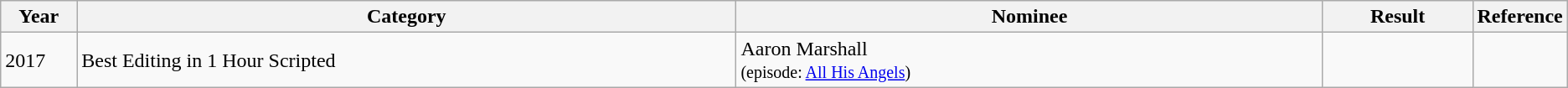<table class="wikitable">
<tr>
<th width=5%>Year</th>
<th width=45%>Category</th>
<th width=40%>Nominee</th>
<th width=10%>Result</th>
<th width=5%>Reference</th>
</tr>
<tr>
<td>2017</td>
<td>Best Editing in 1 Hour Scripted</td>
<td>Aaron Marshall<br><small>(episode: <a href='#'>All His Angels</a>)</small></td>
<td></td>
<td></td>
</tr>
</table>
